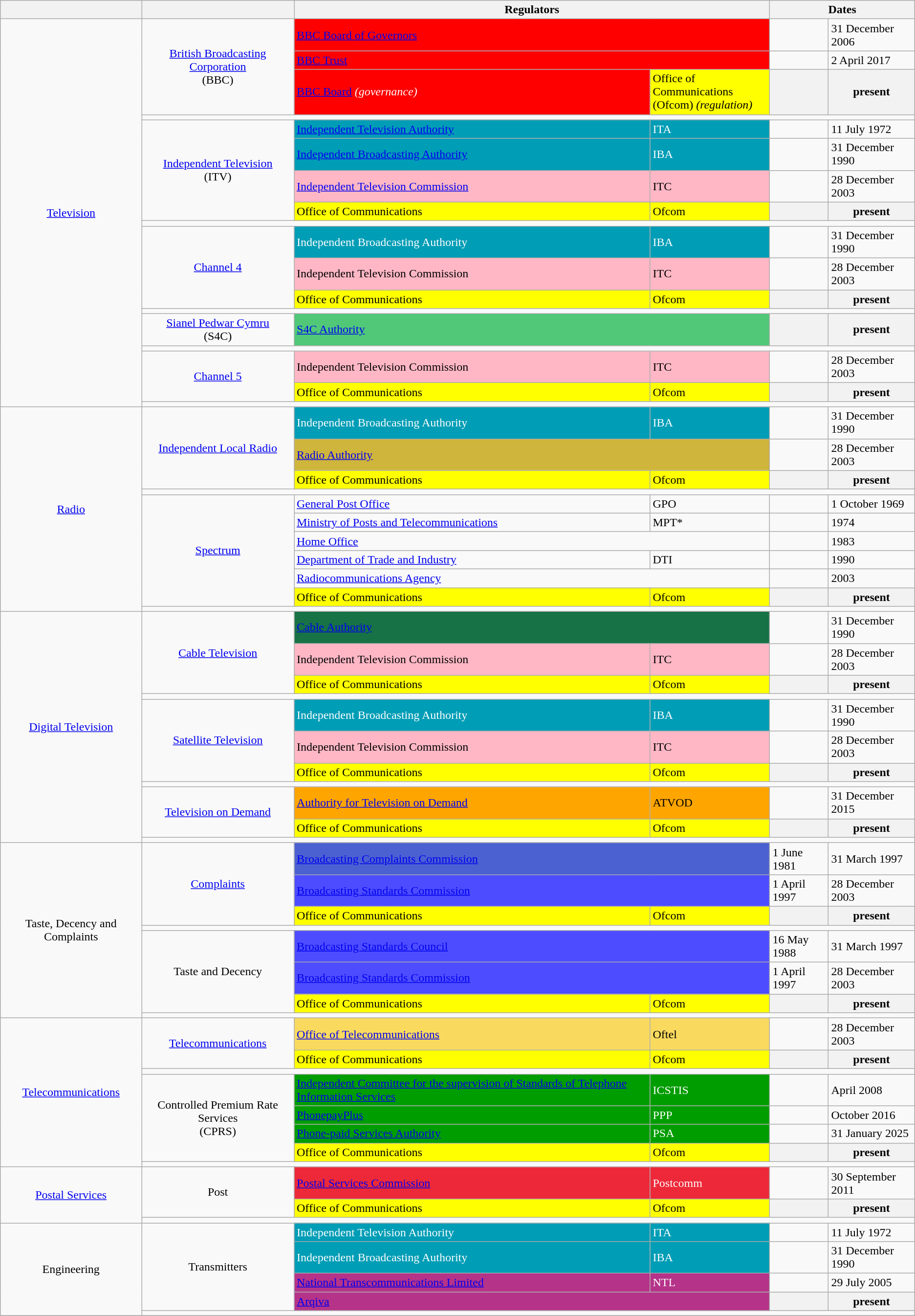<table class="wikitable">
<tr>
<th></th>
<th></th>
<th colspan=2>Regulators</th>
<th colspan=2>Dates</th>
</tr>
<tr>
<td style="text-align:center;" rowspan=18><a href='#'>Television</a></td>
<td style="text-align:center;" rowspan=3><a href='#'>British Broadcasting Corporation</a><br>(BBC)</td>
<td colspan=2 style="background-color:#FF0000;color:white;"><a href='#'><span>BBC Board of Governors</span></a></td>
<td></td>
<td>31 December 2006</td>
</tr>
<tr>
<td colspan=2 style="background-color:#FF0000;color:white;"><a href='#'><span>BBC Trust</span></a></td>
<td></td>
<td>2 April 2017</td>
</tr>
<tr>
<td style="background-color:#FF0000;color:white;"><a href='#'><span>BBC Board</span></a> <em>(governance)</em></td>
<td style="background-color:Yellow;color:black;">Office of Communications<br>(Ofcom) <em>(regulation)</em></td>
<th></th>
<th>present</th>
</tr>
<tr>
<td colspan=5></td>
</tr>
<tr>
<td style="text-align:center;" rowspan=4><a href='#'>Independent Television</a><br>(ITV)</td>
<td style="background-color:#009DB6;color:white;"><a href='#'><span>Independent Television Authority</span></a></td>
<td style="background-color:#009DB6;color:white;">ITA</td>
<td></td>
<td>11 July 1972</td>
</tr>
<tr>
<td style="background-color:#009DB6;color:white;"><a href='#'><span>Independent Broadcasting Authority</span></a></td>
<td style="background-color:#009DB6;color:white;">IBA</td>
<td></td>
<td>31 December 1990</td>
</tr>
<tr>
<td style="background-color:#FFB7C5;color:black;"><a href='#'><span>Independent Television Commission</span></a></td>
<td style="background-color:#FFB7C5;color:black;">ITC</td>
<td></td>
<td>28 December 2003</td>
</tr>
<tr>
<td style="background-color:Yellow;color:black;">Office of Communications</td>
<td style="background-color:Yellow;color:black;">Ofcom</td>
<th></th>
<th>present</th>
</tr>
<tr>
<td colspan=5></td>
</tr>
<tr>
<td style="text-align:center;" rowspan=3><a href='#'>Channel 4</a></td>
<td style="background-color:#009DB6;color:white;">Independent Broadcasting Authority</td>
<td style="background-color:#009DB6;color:white;">IBA</td>
<td></td>
<td>31 December 1990</td>
</tr>
<tr>
<td style="background-color:#FFB7C5;color:black;">Independent Television Commission</td>
<td style="background-color:#FFB7C5;color:black;">ITC</td>
<td></td>
<td>28 December 2003</td>
</tr>
<tr>
<td style="background-color:Yellow;color:black;">Office of Communications</td>
<td style="background-color:Yellow;color:black;">Ofcom</td>
<th></th>
<th>present</th>
</tr>
<tr>
<td colspan=5></td>
</tr>
<tr>
<td style="text-align:center;"><a href='#'>Sianel Pedwar Cymru</a><br>(S4C)</td>
<td colspan=2 style="background-color:#50C878;"><a href='#'>S4C Authority</a></td>
<th></th>
<th>present</th>
</tr>
<tr>
<td colspan=5></td>
</tr>
<tr>
<td style="text-align:center;" rowspan=2><a href='#'>Channel 5</a></td>
<td style="background-color:#FFB7C5;color:black;">Independent Television Commission</td>
<td style="background-color:#FFB7C5;color:black;">ITC</td>
<td></td>
<td>28 December 2003</td>
</tr>
<tr>
<td style="background-color:Yellow;color:black;">Office of Communications</td>
<td style="background-color:Yellow;color:black;">Ofcom</td>
<th></th>
<th>present</th>
</tr>
<tr>
<td colspan=5></td>
</tr>
<tr>
<td style="text-align:center;" rowspan=11><a href='#'>Radio</a></td>
<td style="text-align:center;" rowspan=3><a href='#'>Independent Local Radio</a></td>
<td style="background-color:#009DB6;color:white;">Independent Broadcasting Authority</td>
<td style="background-color:#009DB6;color:white;">IBA</td>
<td></td>
<td>31 December 1990</td>
</tr>
<tr>
<td colspan=2 style="background-color:#CFB53B;"><a href='#'>Radio Authority</a></td>
<td></td>
<td>28 December 2003</td>
</tr>
<tr>
<td style="background-color:Yellow;color:black;">Office of Communications</td>
<td style="background-color:Yellow;color:black;">Ofcom</td>
<th></th>
<th>present</th>
</tr>
<tr>
<td colspan=5></td>
</tr>
<tr>
<td style="text-align:center;" rowspan=6><a href='#'>Spectrum</a></td>
<td><a href='#'>General Post Office</a></td>
<td>GPO</td>
<td></td>
<td>1 October 1969</td>
</tr>
<tr>
<td><a href='#'>Ministry of Posts and Telecommunications</a></td>
<td>MPT*</td>
<td></td>
<td>1974</td>
</tr>
<tr>
<td colspan=2><a href='#'>Home Office</a></td>
<td></td>
<td>1983</td>
</tr>
<tr>
<td><a href='#'>Department of Trade and Industry</a></td>
<td>DTI</td>
<td></td>
<td>1990</td>
</tr>
<tr>
<td colspan=2><a href='#'>Radiocommunications Agency</a></td>
<td></td>
<td>2003</td>
</tr>
<tr>
<td style="background-color:Yellow;color:black;">Office of Communications</td>
<td style="background-color:Yellow;color:black;">Ofcom</td>
<th></th>
<th>present</th>
</tr>
<tr>
<td colspan=5></td>
</tr>
<tr>
<td style="text-align:center;" rowspan=11><a href='#'>Digital Television</a></td>
<td style="text-align:center;" rowspan=3><a href='#'>Cable Television</a></td>
<td colspan=2 style="background-color:#177245;color:white;"><a href='#'><span>Cable Authority</span></a></td>
<td></td>
<td>31 December 1990</td>
</tr>
<tr>
<td style="background-color:#FFB7C5;color:black;">Independent Television Commission</td>
<td style="background-color:#FFB7C5;color:black;">ITC</td>
<td></td>
<td>28 December 2003</td>
</tr>
<tr>
<td style="background-color:Yellow;color:black;">Office of Communications</td>
<td style="background-color:Yellow;color:black;">Ofcom</td>
<th></th>
<th>present</th>
</tr>
<tr>
<td colspan=5></td>
</tr>
<tr>
<td style="text-align:center;" rowspan=3><a href='#'>Satellite Television</a></td>
<td style="background-color:#009DB6;color:white;">Independent Broadcasting Authority</td>
<td style="background-color:#009DB6;color:white;">IBA</td>
<td></td>
<td>31 December 1990</td>
</tr>
<tr>
<td style="background-color:#FFB7C5;color:black;">Independent Television Commission</td>
<td style="background-color:#FFB7C5;color:black;">ITC</td>
<td></td>
<td>28 December 2003</td>
</tr>
<tr>
<td style="background-color:Yellow;color:black;">Office of Communications</td>
<td style="background-color:Yellow;color:black;">Ofcom</td>
<th></th>
<th>present</th>
</tr>
<tr>
<td colspan=5></td>
</tr>
<tr>
<td style="text-align:center;" rowspan=2><a href='#'>Television on Demand</a></td>
<td style="background-color:orange;color:black;"><a href='#'><span>Authority for Television on Demand</span></a></td>
<td style="background-color:orange;color:black;">ATVOD</td>
<td></td>
<td>31 December 2015</td>
</tr>
<tr>
<td style="background-color:Yellow;color:black;">Office of Communications</td>
<td style="background-color:Yellow;color:black;">Ofcom</td>
<th></th>
<th>present</th>
</tr>
<tr>
<td colspan=5></td>
</tr>
<tr>
<td style="text-align:center;" rowspan=8>Taste, Decency and Complaints</td>
<td style="text-align:center;" rowspan=3><a href='#'>Complaints</a></td>
<td colspan=2 style="background-color:#4B61D1;color:white;"><a href='#'><span>Broadcasting Complaints Commission</span></a></td>
<td>1 June 1981</td>
<td>31 March 1997</td>
</tr>
<tr>
<td colspan=2 style="background-color:#4D4DFF;color:white;"><a href='#'><span>Broadcasting Standards Commission</span></a></td>
<td>1 April 1997</td>
<td>28 December 2003</td>
</tr>
<tr>
<td style="background-color:Yellow;color:black;">Office of Communications</td>
<td style="background-color:Yellow;color:black;">Ofcom</td>
<th></th>
<th>present</th>
</tr>
<tr>
<td colspan=5></td>
</tr>
<tr>
<td style="text-align:center;" rowspan=3>Taste and Decency</td>
<td colspan=2 style="background-color:#4D4DFF;color:white;"><a href='#'><span>Broadcasting Standards Council</span></a></td>
<td>16 May 1988</td>
<td>31 March 1997</td>
</tr>
<tr>
<td colspan=2 style="background-color:#4D4DFF;color:white;"><a href='#'><span>Broadcasting Standards Commission</span></a></td>
<td>1 April 1997</td>
<td>28 December 2003</td>
</tr>
<tr>
<td style="background-color:Yellow;color:black;">Office of Communications</td>
<td style="background-color:Yellow;color:black;">Ofcom</td>
<th></th>
<th>present</th>
</tr>
<tr>
<td colspan=5></td>
</tr>
<tr>
<td style="text-align:center;" rowspan=8><a href='#'>Telecommunications</a></td>
<td style="text-align:center;" rowspan=2><a href='#'>Telecommunications</a></td>
<td style="background-color:#FADA5E;color:black;"><a href='#'><span>Office of Telecommunications</span></a></td>
<td style="background-color:#FADA5E;color:black;">Oftel</td>
<td></td>
<td>28 December 2003</td>
</tr>
<tr>
<td style="background-color:Yellow;color:black;">Office of Communications</td>
<td style="background-color:Yellow;color:black;">Ofcom</td>
<th></th>
<th>present</th>
</tr>
<tr>
<td colspan=5></td>
</tr>
<tr>
<td style="text-align:center;" rowspan=4>Controlled Premium Rate Services<br>(CPRS)</td>
<td style="background-color:#009D00;color:white;"><a href='#'><span>Independent Committee for the supervision of Standards of Telephone Information Services</span></a></td>
<td style="background-color:#009D00;color:white;">ICSTIS</td>
<td></td>
<td>April 2008</td>
</tr>
<tr>
<td style="background-color:#009D00;color:white;"><a href='#'><span>PhonepayPlus</span></a></td>
<td style="background-color:#009D00;color:white;">PPP</td>
<td></td>
<td>October 2016</td>
</tr>
<tr>
<td style="background-color:#009D00;color:white;"><a href='#'><span>Phone-paid Services Authority</span></a></td>
<td style="background-color:#009D00;color:white;">PSA</td>
<td></td>
<td>31 January 2025</td>
</tr>
<tr>
<td style="background-color:Yellow;color:black;">Office of Communications</td>
<td style="background-color:Yellow;color:black;">Ofcom</td>
<th></th>
<th>present</th>
</tr>
<tr>
<td colspan=5></td>
</tr>
<tr>
<td style="text-align:center;" rowspan=3><a href='#'>Postal Services</a></td>
<td style="text-align:center;" rowspan=2>Post</td>
<td style="background-color:#ED2939;color:white;"><a href='#'><span>Postal Services Commission</span></a></td>
<td style="background-color:#ED2939;color:white;">Postcomm</td>
<td></td>
<td>30 September 2011</td>
</tr>
<tr>
<td style="background-color:Yellow;color:black;">Office of Communications</td>
<td style="background-color:Yellow;color:black;">Ofcom</td>
<th></th>
<th>present</th>
</tr>
<tr>
<td colspan=5></td>
</tr>
<tr>
<td style="text-align:center;" rowspan=5>Engineering</td>
<td style="text-align:center;" rowspan=4>Transmitters</td>
<td style="background-color:#009DB6;color:white;">Independent Television Authority</td>
<td style="background-color:#009DB6;color:white;">ITA</td>
<td></td>
<td>11 July 1972</td>
</tr>
<tr>
<td style="background-color:#009DB6;color:white;">Independent Broadcasting Authority</td>
<td style="background-color:#009DB6;color:white;">IBA</td>
<td></td>
<td>31 December 1990</td>
</tr>
<tr>
<td style="background-color:#B53389;color:white;"><a href='#'><span>National Transcommunications Limited</span></a></td>
<td style="background-color:#B53389;color:white;">NTL</td>
<td></td>
<td>29 July 2005</td>
</tr>
<tr>
<td colspan=2 style="background-color:#B53389;color:white;"><a href='#'><span>Arqiva</span></a></td>
<th></th>
<th>present</th>
</tr>
<tr>
<td colspan=5></td>
</tr>
<tr>
</tr>
</table>
